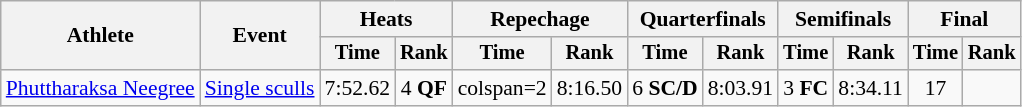<table class="wikitable" style="font-size:90%">
<tr>
<th rowspan="2">Athlete</th>
<th rowspan="2">Event</th>
<th colspan="2">Heats</th>
<th colspan="2">Repechage</th>
<th colspan=2>Quarterfinals</th>
<th colspan="2">Semifinals</th>
<th colspan="2">Final</th>
</tr>
<tr style="font-size:95%">
<th>Time</th>
<th>Rank</th>
<th>Time</th>
<th>Rank</th>
<th>Time</th>
<th>Rank</th>
<th>Time</th>
<th>Rank</th>
<th>Time</th>
<th>Rank</th>
</tr>
<tr align=center>
<td align=left><a href='#'>Phuttharaksa Neegree</a></td>
<td align=left><a href='#'>Single sculls</a></td>
<td>7:52.62</td>
<td>4 <strong>QF</strong></td>
<td>colspan=2 </td>
<td>8:16.50</td>
<td>6 <strong>SC/D</strong></td>
<td>8:03.91</td>
<td>3 <strong>FC</strong></td>
<td>8:34.11</td>
<td>17</td>
</tr>
</table>
